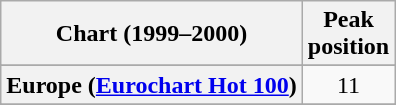<table class="wikitable sortable plainrowheaders" style="text-align:center">
<tr>
<th>Chart (1999–2000)</th>
<th>Peak<br>position</th>
</tr>
<tr>
</tr>
<tr>
</tr>
<tr>
<th scope="row">Europe (<a href='#'>Eurochart Hot 100</a>)</th>
<td>11</td>
</tr>
<tr>
</tr>
<tr>
</tr>
<tr>
</tr>
<tr>
</tr>
<tr>
</tr>
<tr>
</tr>
<tr>
</tr>
<tr>
</tr>
<tr>
</tr>
</table>
